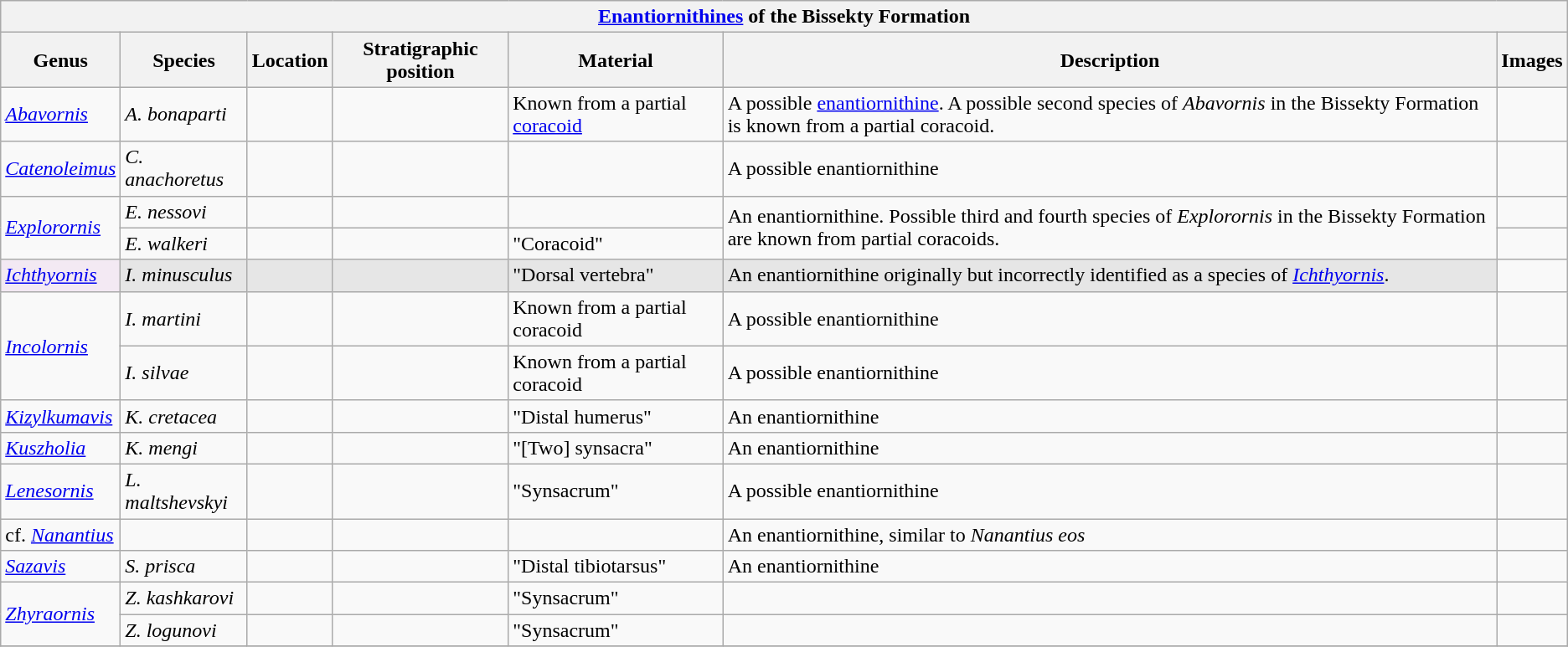<table class="wikitable" align="center">
<tr>
<th colspan="7" align="center"><strong><a href='#'>Enantiornithines</a> of the Bissekty Formation</strong></th>
</tr>
<tr>
<th>Genus</th>
<th>Species</th>
<th>Location</th>
<th>Stratigraphic position</th>
<th>Material</th>
<th>Description</th>
<th>Images</th>
</tr>
<tr>
<td><em><a href='#'>Abavornis</a></em></td>
<td><em>A. bonaparti</em></td>
<td></td>
<td></td>
<td>Known from a partial <a href='#'>coracoid</a></td>
<td>A possible <a href='#'>enantiornithine</a>. A possible second species of <em>Abavornis</em> in the Bissekty Formation is known from a partial coracoid.</td>
<td></td>
</tr>
<tr>
<td><em><a href='#'>Catenoleimus</a></em></td>
<td><em>C. anachoretus</em></td>
<td></td>
<td></td>
<td></td>
<td>A possible enantiornithine</td>
<td></td>
</tr>
<tr>
<td rowspan="2"><em><a href='#'>Explorornis</a></em></td>
<td><em>E. nessovi</em></td>
<td></td>
<td></td>
<td></td>
<td rowspan="2">An enantiornithine. Possible third and fourth species of <em>Explorornis</em> in the Bissekty Formation are known from partial coracoids.</td>
<td></td>
</tr>
<tr>
<td><em>E. walkeri</em></td>
<td></td>
<td></td>
<td>"Coracoid"</td>
<td></td>
</tr>
<tr>
<td style="background:#f3e9f3;"><em><a href='#'>Ichthyornis</a></em></td>
<td style="background:#E6E6E6;"><em>I. minusculus</em></td>
<td style="background:#E6E6E6;"></td>
<td style="background:#E6E6E6;"></td>
<td style="background:#E6E6E6;">"Dorsal vertebra"</td>
<td style="background:#E6E6E6;">An enantiornithine originally but incorrectly identified as a species of <em><a href='#'>Ichthyornis</a></em>.</td>
<td></td>
</tr>
<tr>
<td rowspan="2"><em><a href='#'>Incolornis</a></em></td>
<td><em>I. martini</em></td>
<td></td>
<td></td>
<td>Known from a partial coracoid</td>
<td>A possible enantiornithine</td>
<td></td>
</tr>
<tr>
<td><em>I. silvae</em></td>
<td></td>
<td></td>
<td>Known from a partial coracoid</td>
<td>A possible enantiornithine</td>
<td></td>
</tr>
<tr>
<td><em><a href='#'>Kizylkumavis</a></em></td>
<td><em>K. cretacea</em></td>
<td></td>
<td></td>
<td>"Distal humerus"</td>
<td>An enantiornithine</td>
<td></td>
</tr>
<tr>
<td><em><a href='#'>Kuszholia</a></em></td>
<td><em>K. mengi</em></td>
<td></td>
<td></td>
<td>"[Two] synsacra"</td>
<td>An enantiornithine</td>
<td></td>
</tr>
<tr>
<td><em><a href='#'>Lenesornis</a></em></td>
<td><em>L. maltshevskyi</em></td>
<td></td>
<td></td>
<td>"Synsacrum"</td>
<td>A possible enantiornithine</td>
<td></td>
</tr>
<tr>
<td>cf. <em><a href='#'>Nanantius</a></em></td>
<td></td>
<td></td>
<td></td>
<td></td>
<td>An enantiornithine, similar to <em>Nanantius eos</em></td>
<td></td>
</tr>
<tr>
<td><em><a href='#'>Sazavis</a></em></td>
<td><em>S. prisca</em></td>
<td></td>
<td></td>
<td>"Distal tibiotarsus"</td>
<td>An enantiornithine</td>
</tr>
<tr>
<td rowspan="2"><em><a href='#'>Zhyraornis</a></em></td>
<td><em>Z. kashkarovi</em></td>
<td></td>
<td></td>
<td>"Synsacrum"</td>
<td></td>
<td></td>
</tr>
<tr>
<td><em>Z. logunovi</em></td>
<td></td>
<td></td>
<td>"Synsacrum"</td>
<td></td>
<td></td>
</tr>
<tr>
</tr>
</table>
